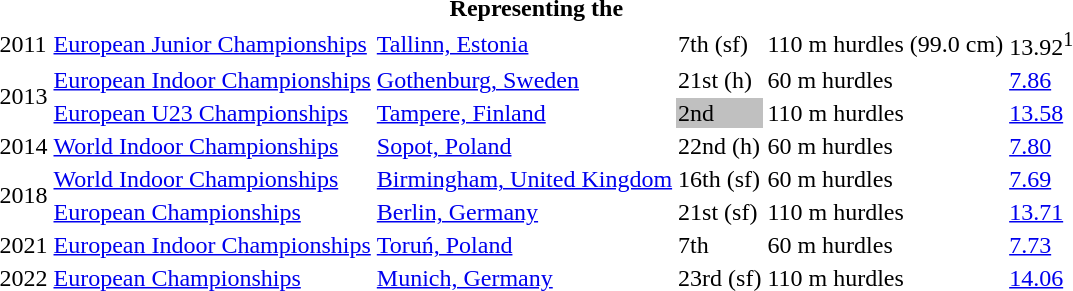<table>
<tr>
<th colspan="6">Representing the </th>
</tr>
<tr>
<td>2011</td>
<td><a href='#'>European Junior Championships</a></td>
<td><a href='#'>Tallinn, Estonia</a></td>
<td>7th (sf)</td>
<td>110 m hurdles (99.0 cm)</td>
<td>13.92<sup>1</sup></td>
</tr>
<tr>
<td rowspan=2>2013</td>
<td><a href='#'>European Indoor Championships</a></td>
<td><a href='#'>Gothenburg, Sweden</a></td>
<td>21st (h)</td>
<td>60 m hurdles</td>
<td><a href='#'>7.86</a></td>
</tr>
<tr>
<td><a href='#'>European U23 Championships</a></td>
<td><a href='#'>Tampere, Finland</a></td>
<td bgcolor=silver>2nd</td>
<td>110 m hurdles</td>
<td><a href='#'>13.58</a></td>
</tr>
<tr>
<td>2014</td>
<td><a href='#'>World Indoor Championships</a></td>
<td><a href='#'>Sopot, Poland</a></td>
<td>22nd (h)</td>
<td>60 m hurdles</td>
<td><a href='#'>7.80</a></td>
</tr>
<tr>
<td rowspan=2>2018</td>
<td><a href='#'>World Indoor Championships</a></td>
<td><a href='#'>Birmingham, United Kingdom</a></td>
<td>16th (sf)</td>
<td>60 m hurdles</td>
<td><a href='#'>7.69</a></td>
</tr>
<tr>
<td><a href='#'>European Championships</a></td>
<td><a href='#'>Berlin, Germany</a></td>
<td>21st (sf)</td>
<td>110 m hurdles</td>
<td><a href='#'>13.71</a></td>
</tr>
<tr>
<td>2021</td>
<td><a href='#'>European Indoor Championships</a></td>
<td><a href='#'>Toruń, Poland</a></td>
<td>7th</td>
<td>60 m hurdles</td>
<td><a href='#'>7.73</a></td>
</tr>
<tr>
<td>2022</td>
<td><a href='#'>European Championships</a></td>
<td><a href='#'>Munich, Germany</a></td>
<td>23rd (sf)</td>
<td>110 m hurdles</td>
<td><a href='#'>14.06</a></td>
</tr>
</table>
